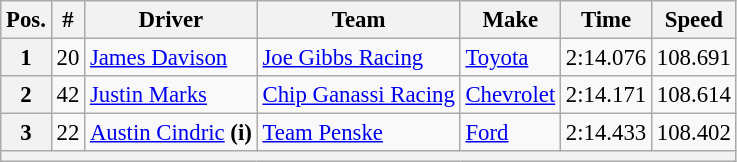<table class="wikitable" style="font-size:95%">
<tr>
<th>Pos.</th>
<th>#</th>
<th>Driver</th>
<th>Team</th>
<th>Make</th>
<th>Time</th>
<th>Speed</th>
</tr>
<tr>
<th>1</th>
<td>20</td>
<td><a href='#'>James Davison</a></td>
<td><a href='#'>Joe Gibbs Racing</a></td>
<td><a href='#'>Toyota</a></td>
<td>2:14.076</td>
<td>108.691</td>
</tr>
<tr>
<th>2</th>
<td>42</td>
<td><a href='#'>Justin Marks</a></td>
<td><a href='#'>Chip Ganassi Racing</a></td>
<td><a href='#'>Chevrolet</a></td>
<td>2:14.171</td>
<td>108.614</td>
</tr>
<tr>
<th>3</th>
<td>22</td>
<td><a href='#'>Austin Cindric</a> <strong>(i)</strong></td>
<td><a href='#'>Team Penske</a></td>
<td><a href='#'>Ford</a></td>
<td>2:14.433</td>
<td>108.402</td>
</tr>
<tr>
<th colspan="7"></th>
</tr>
</table>
